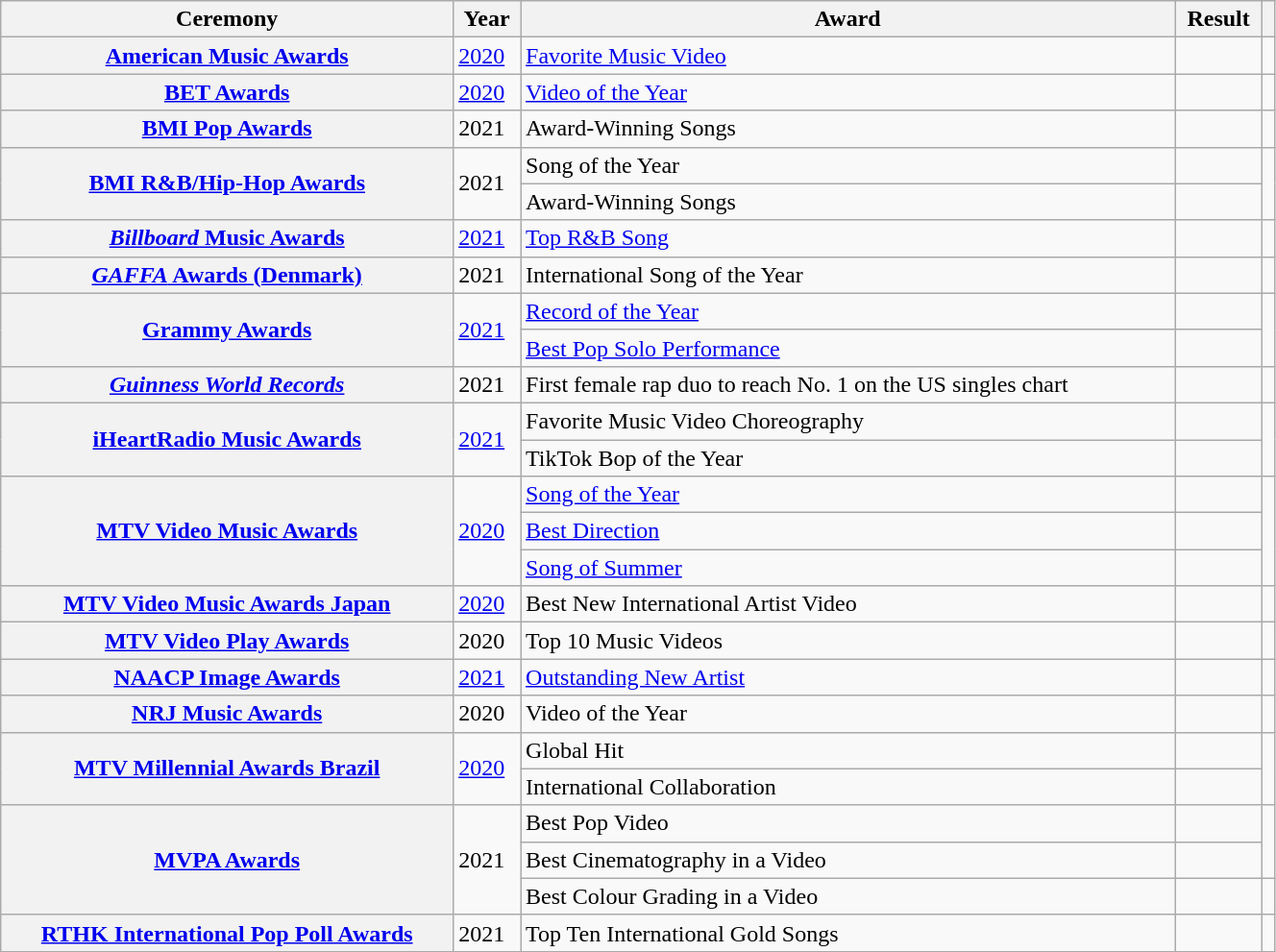<table class="wikitable sortable plainrowheaders" style="width: 70%;">
<tr>
<th scope="col">Ceremony</th>
<th scope="col">Year</th>
<th scope="col">Award</th>
<th scope="col">Result</th>
<th scope="col" class="unsortable"></th>
</tr>
<tr>
<th scope="row"><a href='#'>American Music Awards</a></th>
<td><a href='#'>2020</a></td>
<td><a href='#'>Favorite Music Video</a></td>
<td></td>
<td style="text-align:center;"></td>
</tr>
<tr>
<th scope="row"><a href='#'>BET Awards</a></th>
<td><a href='#'>2020</a></td>
<td><a href='#'>Video of the Year</a></td>
<td></td>
<td style="text-align:center;"></td>
</tr>
<tr>
<th scope="row"><a href='#'>BMI Pop Awards</a></th>
<td>2021</td>
<td>Award-Winning Songs</td>
<td></td>
<td style="text-align:center;"></td>
</tr>
<tr>
<th rowspan="2" scope="row"><a href='#'>BMI R&B/Hip-Hop Awards</a></th>
<td rowspan="2">2021</td>
<td>Song of the Year</td>
<td></td>
<td rowspan="2" style="text-align:center;"></td>
</tr>
<tr>
<td>Award-Winning Songs</td>
<td></td>
</tr>
<tr>
<th scope="row"><a href='#'><em>Billboard</em> Music Awards</a></th>
<td><a href='#'>2021</a></td>
<td><a href='#'>Top R&B Song</a></td>
<td></td>
<td style="text-align:center;"></td>
</tr>
<tr>
<th scope="row"><a href='#'><em>GAFFA</em> Awards (Denmark)</a></th>
<td>2021</td>
<td>International Song of the Year</td>
<td></td>
<td style="text-align:center;"></td>
</tr>
<tr>
<th rowspan="2" scope="row"><a href='#'>Grammy Awards</a></th>
<td rowspan="2"><a href='#'>2021</a></td>
<td><a href='#'>Record of the Year</a></td>
<td></td>
<td rowspan="2" style="text-align:center;"></td>
</tr>
<tr>
<td><a href='#'>Best Pop Solo Performance</a></td>
<td></td>
</tr>
<tr>
<th scope="row"><em><a href='#'>Guinness World Records</a></em></th>
<td>2021</td>
<td>First female rap duo to reach No. 1 on the US singles chart</td>
<td></td>
<td style="text-align:center;"></td>
</tr>
<tr>
<th rowspan="2" scope="row"><a href='#'>iHeartRadio Music Awards</a></th>
<td rowspan="2"><a href='#'>2021</a></td>
<td>Favorite Music Video Choreography</td>
<td></td>
<td rowspan="2" style="text-align:center;"></td>
</tr>
<tr>
<td>TikTok Bop of the Year</td>
<td></td>
</tr>
<tr>
<th rowspan="3" scope="row"><a href='#'>MTV Video Music Awards</a></th>
<td rowspan="3"><a href='#'>2020</a></td>
<td><a href='#'>Song of the Year</a></td>
<td></td>
<td rowspan="3" style="text-align:center;"></td>
</tr>
<tr>
<td><a href='#'>Best Direction</a></td>
<td></td>
</tr>
<tr>
<td><a href='#'>Song of Summer</a></td>
<td></td>
</tr>
<tr>
<th scope="row"><a href='#'>MTV Video Music Awards Japan</a></th>
<td><a href='#'>2020</a></td>
<td>Best New International Artist Video</td>
<td></td>
<td style="text-align:center;"></td>
</tr>
<tr>
<th scope="row"><a href='#'>MTV Video Play Awards</a></th>
<td>2020</td>
<td>Top 10 Music Videos</td>
<td></td>
<td style="text-align:center;"></td>
</tr>
<tr>
<th scope="row"><a href='#'>NAACP Image Awards</a></th>
<td><a href='#'>2021</a></td>
<td><a href='#'>Outstanding New Artist</a></td>
<td></td>
<td style="text-align:center"></td>
</tr>
<tr>
<th scope="row"><a href='#'>NRJ Music Awards</a></th>
<td>2020</td>
<td>Video of the Year</td>
<td></td>
<td style="text-align:center;"></td>
</tr>
<tr>
<th rowspan="2" scope="row"><a href='#'>MTV Millennial Awards Brazil</a></th>
<td rowspan="2"><a href='#'>2020</a></td>
<td>Global Hit</td>
<td></td>
<td rowspan="2" style="text-align:center;"></td>
</tr>
<tr>
<td>International Collaboration</td>
<td></td>
</tr>
<tr>
<th scope="row" rowspan="3"><a href='#'>MVPA Awards</a></th>
<td rowspan="3">2021</td>
<td>Best Pop Video</td>
<td></td>
<td rowspan="2" style="text-align:center;"></td>
</tr>
<tr>
<td>Best Cinematography in a Video</td>
<td></td>
</tr>
<tr>
<td>Best Colour Grading in a Video</td>
<td></td>
<td style="text-align:center;"></td>
</tr>
<tr>
<th rowspan="1" scope="row"><a href='#'>RTHK International Pop Poll Awards</a></th>
<td>2021</td>
<td>Top Ten International Gold Songs</td>
<td></td>
<td style="text-align:center;"></td>
</tr>
</table>
